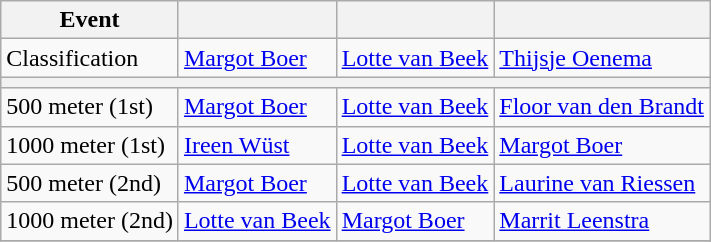<table class="wikitable">
<tr>
<th>Event</th>
<th></th>
<th></th>
<th></th>
</tr>
<tr>
<td>Classification</td>
<td><a href='#'>Margot Boer</a></td>
<td><a href='#'>Lotte van Beek</a></td>
<td><a href='#'>Thijsje Oenema</a></td>
</tr>
<tr>
<th Colspan=4></th>
</tr>
<tr>
<td>500 meter (1st)</td>
<td><a href='#'>Margot Boer</a></td>
<td><a href='#'>Lotte van Beek</a></td>
<td><a href='#'>Floor van den Brandt</a></td>
</tr>
<tr>
<td>1000 meter (1st)</td>
<td><a href='#'>Ireen Wüst</a></td>
<td><a href='#'>Lotte van Beek</a></td>
<td><a href='#'>Margot Boer</a></td>
</tr>
<tr>
<td>500 meter (2nd)</td>
<td><a href='#'>Margot Boer</a></td>
<td><a href='#'>Lotte van Beek</a></td>
<td><a href='#'>Laurine van Riessen</a></td>
</tr>
<tr>
<td>1000 meter (2nd)</td>
<td><a href='#'>Lotte van Beek</a></td>
<td><a href='#'>Margot Boer</a></td>
<td><a href='#'>Marrit Leenstra</a></td>
</tr>
<tr>
</tr>
</table>
